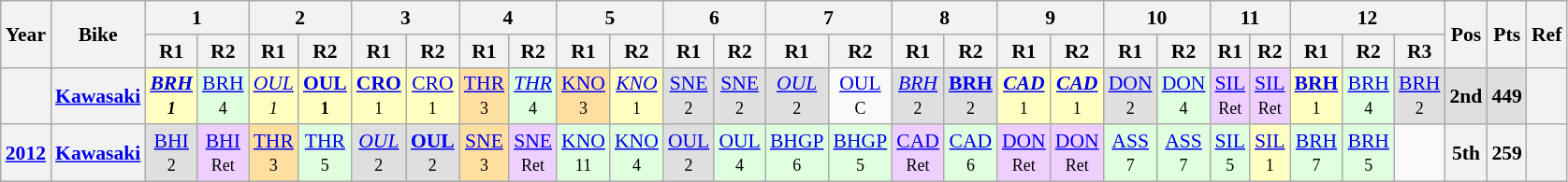<table class="wikitable" style="text-align:center; font-size:90%">
<tr>
<th valign="middle" rowspan=2>Year</th>
<th valign="middle" rowspan=2>Bike</th>
<th colspan=2>1</th>
<th colspan=2>2</th>
<th colspan=2>3</th>
<th colspan=2>4</th>
<th colspan=2>5</th>
<th colspan=2>6</th>
<th colspan=2>7</th>
<th colspan=2>8</th>
<th colspan=2>9</th>
<th colspan=2>10</th>
<th colspan=2>11</th>
<th colspan=3>12</th>
<th rowspan=2>Pos</th>
<th rowspan=2>Pts</th>
<th rowspan=2>Ref</th>
</tr>
<tr>
<th>R1</th>
<th>R2</th>
<th>R1</th>
<th>R2</th>
<th>R1</th>
<th>R2</th>
<th>R1</th>
<th>R2</th>
<th>R1</th>
<th>R2</th>
<th>R1</th>
<th>R2</th>
<th>R1</th>
<th>R2</th>
<th>R1</th>
<th>R2</th>
<th>R1</th>
<th>R2</th>
<th>R1</th>
<th>R2</th>
<th>R1</th>
<th>R2</th>
<th>R1</th>
<th>R2</th>
<th>R3</th>
</tr>
<tr>
<th></th>
<th><a href='#'>Kawasaki</a></th>
<td style="background:#FFFFBF;"><strong><em><a href='#'>BRH</a><br><small>1</small></em></strong></td>
<td style="background:#DFFFDF;"><a href='#'>BRH</a><br><small>4</small></td>
<td style="background:#FFFFBF;"><em><a href='#'>OUL</a><br><small>1</small></em></td>
<td style="background:#FFFFBF;"><strong><a href='#'>OUL</a><br><small>1</small></strong></td>
<td style="background:#FFFFBF;"><strong><a href='#'>CRO</a></strong><br><small>1</small></td>
<td style="background:#FFFFBF;"><a href='#'>CRO</a><br><small>1</small></td>
<td style="background:#FFDF9F;"><a href='#'>THR</a><br><small>3</small></td>
<td style="background:#DFFFDF;"><em><a href='#'>THR</a></em><br><small>4</small></td>
<td style="background:#FFDF9F;"><a href='#'>KNO</a><br><small>3</small></td>
<td style="background:#FFFFBF;"><em><a href='#'>KNO</a></em><br><small>1</small></td>
<td style="background:#DFDFDF;"><a href='#'>SNE</a><br><small>2</small></td>
<td style="background:#DFDFDF;"><a href='#'>SNE</a><br><small>2</small></td>
<td style="background:#DFDFDF;"><em><a href='#'>OUL</a></em><br><small>2</small></td>
<td><a href='#'>OUL</a><br><small>C</small></td>
<td style="background:#DFDFDF;"><em><a href='#'>BRH</a></em><br><small>2</small></td>
<td style="background:#DFDFDF;"><strong><a href='#'>BRH</a></strong><br><small>2</small></td>
<td style="background:#FFFFBF;"><strong><em><a href='#'>CAD</a></em></strong><br><small>1</small></td>
<td style="background:#FFFFBF;"><strong><em><a href='#'>CAD</a></em></strong><br><small>1</small></td>
<td style="background:#DFDFDF;"><a href='#'>DON</a><br><small>2</small></td>
<td style="background:#DFFFDF;"><a href='#'>DON</a><br><small>4</small></td>
<td style="background:#EFCFFF;"><a href='#'>SIL</a><br><small>Ret</small></td>
<td style="background:#EFCFFF;"><a href='#'>SIL</a><br><small>Ret</small></td>
<td style="background:#FFFFBF;"><strong><a href='#'>BRH</a></strong><br><small>1</small></td>
<td style="background:#DFFFDF;"><a href='#'>BRH</a><br><small>4</small></td>
<td style="background:#DFDFDF;"><a href='#'>BRH</a><br><small>2</small></td>
<td style="background:#DFDFDF;"><strong>2nd</strong></td>
<td style="background:#DFDFDF;"><strong>449</strong></td>
<th></th>
</tr>
<tr>
<th><a href='#'>2012</a></th>
<th><a href='#'>Kawasaki</a></th>
<td style="background:#DFDFDF;"><a href='#'>BHI</a><br><small>2</small></td>
<td style="background:#EFCFFF;"><a href='#'>BHI</a><br><small>Ret</small></td>
<td style="background:#FFDF9F;"><a href='#'>THR</a><br><small>3</small></td>
<td style="background:#DFFFDF;"><a href='#'>THR</a><br><small>5</small></td>
<td style="background:#DFDFDF;"><em><a href='#'>OUL</a></em><br><small>2</small></td>
<td style="background:#DFDFDF;"><strong><a href='#'>OUL</a></strong><br><small>2</small></td>
<td style="background:#FFDF9F;"><a href='#'>SNE</a><br><small>3</small></td>
<td style="background:#EFCFFF;"><a href='#'>SNE</a><br><small>Ret</small></td>
<td style="background:#DFFFDF;"><a href='#'>KNO</a><br><small>11</small></td>
<td style="background:#DFFFDF;"><a href='#'>KNO</a><br><small>4</small></td>
<td style="background:#DFDFDF;"><a href='#'>OUL</a><br><small>2</small></td>
<td style="background:#DFFFDF;"><a href='#'>OUL</a><br><small>4</small></td>
<td style="background:#DFFFDF;"><a href='#'>BHGP</a><br><small>6</small></td>
<td style="background:#DFFFDF;"><a href='#'>BHGP</a><br><small>5</small></td>
<td style="background:#EFCFFF;"><a href='#'>CAD</a><br><small>Ret</small></td>
<td style="background:#DFFFDF;"><a href='#'>CAD</a><br><small>6</small></td>
<td style="background:#EFCFFF;"><a href='#'>DON</a><br><small>Ret</small></td>
<td style="background:#EFCFFF;"><a href='#'>DON</a><br><small>Ret</small></td>
<td style="background:#DFFFDF;"><a href='#'>ASS</a><br><small>7</small></td>
<td style="background:#DFFFDF;"><a href='#'>ASS</a><br><small>7</small></td>
<td style="background:#DFFFDF;"><a href='#'>SIL</a><br><small>5</small></td>
<td style="background:#FFFFBF;"><a href='#'>SIL</a><br><small>1</small></td>
<td style="background:#DFFFDF;"><a href='#'>BRH</a><br><small>7</small></td>
<td style="background:#DFFFDF;"><a href='#'>BRH</a><br><small>5</small></td>
<td></td>
<th>5th</th>
<th>259</th>
<th></th>
</tr>
</table>
